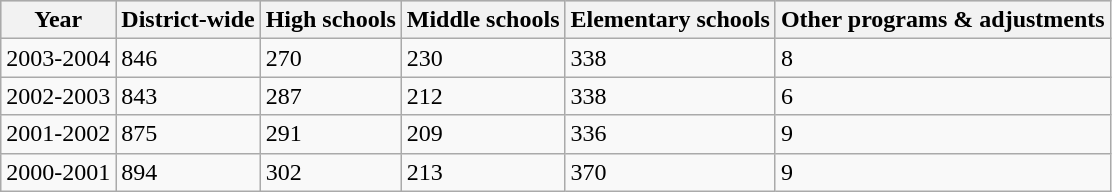<table class="wikitable">
<tr bgcolor="#CCCCCC">
<th>Year</th>
<th>District-wide</th>
<th>High schools</th>
<th>Middle schools</th>
<th>Elementary schools</th>
<th>Other programs & adjustments</th>
</tr>
<tr>
<td>2003-2004</td>
<td>846</td>
<td>270</td>
<td>230</td>
<td>338</td>
<td>8</td>
</tr>
<tr>
<td>2002-2003</td>
<td>843</td>
<td>287</td>
<td>212</td>
<td>338</td>
<td>6</td>
</tr>
<tr>
<td>2001-2002</td>
<td>875</td>
<td>291</td>
<td>209</td>
<td>336</td>
<td>9</td>
</tr>
<tr>
<td>2000-2001</td>
<td>894</td>
<td>302</td>
<td>213</td>
<td>370</td>
<td>9</td>
</tr>
</table>
